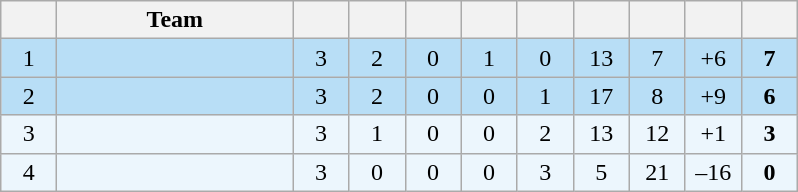<table class="wikitable" style="text-align: center; font-size: 100%;">
<tr>
<th width="30"></th>
<th width="150">Team</th>
<th width="30"></th>
<th width="30"></th>
<th width="30"></th>
<th width="30"></th>
<th width="30"></th>
<th width="30"></th>
<th width="30"></th>
<th width="30"></th>
<th width="30"></th>
</tr>
<tr style="background-color: #b8def6;">
<td>1</td>
<td align=left></td>
<td>3</td>
<td>2</td>
<td>0</td>
<td>1</td>
<td>0</td>
<td>13</td>
<td>7</td>
<td>+6</td>
<td><strong>7</strong></td>
</tr>
<tr style="background-color: #b8def6;">
<td>2</td>
<td align=left></td>
<td>3</td>
<td>2</td>
<td>0</td>
<td>0</td>
<td>1</td>
<td>17</td>
<td>8</td>
<td>+9</td>
<td><strong>6</strong></td>
</tr>
<tr style="background-color: #ecf6fd;">
<td>3</td>
<td align=left></td>
<td>3</td>
<td>1</td>
<td>0</td>
<td>0</td>
<td>2</td>
<td>13</td>
<td>12</td>
<td>+1</td>
<td><strong>3</strong></td>
</tr>
<tr style="background-color: #ecf6fd;">
<td>4</td>
<td align=left></td>
<td>3</td>
<td>0</td>
<td>0</td>
<td>0</td>
<td>3</td>
<td>5</td>
<td>21</td>
<td>–16</td>
<td><strong>0</strong></td>
</tr>
</table>
